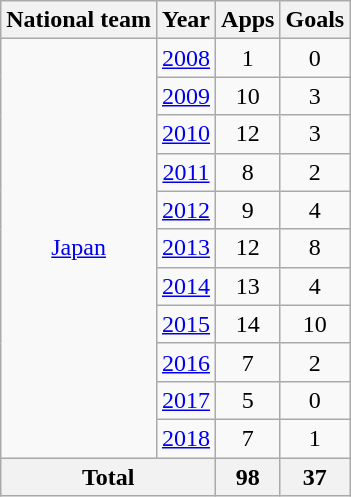<table class="wikitable" style="text-align:center">
<tr>
<th>National team</th>
<th>Year</th>
<th>Apps</th>
<th>Goals</th>
</tr>
<tr>
<td rowspan="11"><a href='#'>Japan</a></td>
<td><a href='#'>2008</a></td>
<td>1</td>
<td>0</td>
</tr>
<tr>
<td><a href='#'>2009</a></td>
<td>10</td>
<td>3</td>
</tr>
<tr>
<td><a href='#'>2010</a></td>
<td>12</td>
<td>3</td>
</tr>
<tr>
<td><a href='#'>2011</a></td>
<td>8</td>
<td>2</td>
</tr>
<tr>
<td><a href='#'>2012</a></td>
<td>9</td>
<td>4</td>
</tr>
<tr>
<td><a href='#'>2013</a></td>
<td>12</td>
<td>8</td>
</tr>
<tr>
<td><a href='#'>2014</a></td>
<td>13</td>
<td>4</td>
</tr>
<tr>
<td><a href='#'>2015</a></td>
<td>14</td>
<td>10</td>
</tr>
<tr>
<td><a href='#'>2016</a></td>
<td>7</td>
<td>2</td>
</tr>
<tr>
<td><a href='#'>2017</a></td>
<td>5</td>
<td>0</td>
</tr>
<tr>
<td><a href='#'>2018</a></td>
<td>7</td>
<td>1</td>
</tr>
<tr>
<th colspan="2">Total</th>
<th>98</th>
<th>37</th>
</tr>
</table>
